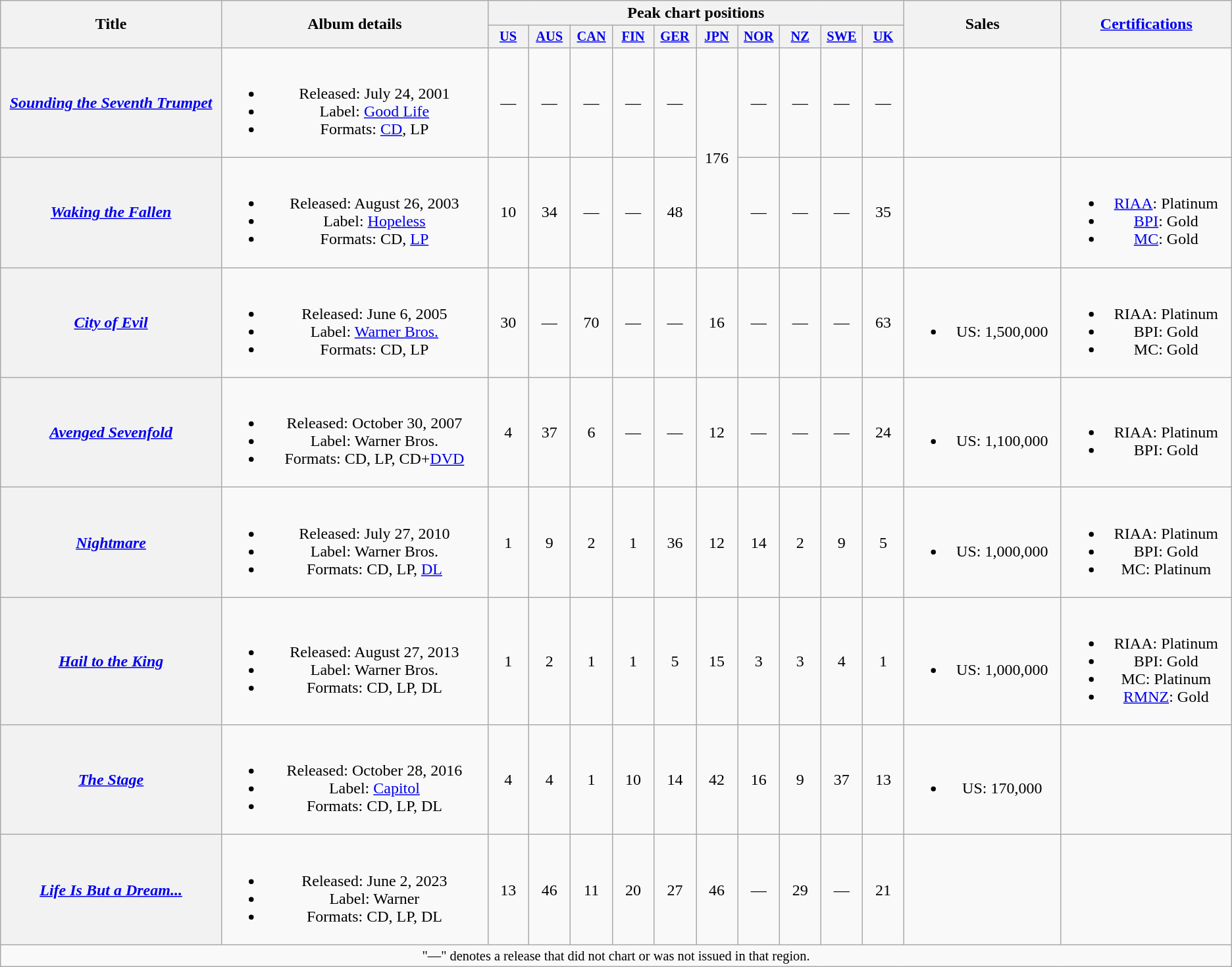<table class="wikitable plainrowheaders" style="text-align:center;">
<tr>
<th scope="col" rowspan="2" style="width:15em;">Title</th>
<th scope="col" rowspan="2" style="width:18em;">Album details</th>
<th scope="col" colspan="10">Peak chart positions</th>
<th scope="col" rowspan="2" style="width:10em;">Sales</th>
<th scope="col" rowspan="2" style="width:11em;"><a href='#'>Certifications</a></th>
</tr>
<tr>
<th scope="col" style="width:2.75em;font-size:85%;"><a href='#'>US</a><br></th>
<th scope="col" style="width:2.75em;font-size:85%;"><a href='#'>AUS</a><br></th>
<th scope="col" style="width:2.75em;font-size:85%;"><a href='#'>CAN</a><br></th>
<th scope="col" style="width:2.75em;font-size:85%;"><a href='#'>FIN</a><br></th>
<th scope="col" style="width:2.75em;font-size:85%;"><a href='#'>GER</a><br></th>
<th scope="col" style="width:2.75em;font-size:85%;"><a href='#'>JPN</a><br></th>
<th scope="col" style="width:2.75em;font-size:85%;"><a href='#'>NOR</a><br></th>
<th scope="col" style="width:2.75em;font-size:85%;"><a href='#'>NZ</a><br></th>
<th scope="col" style="width:2.75em;font-size:85%;"><a href='#'>SWE</a><br></th>
<th scope="col" style="width:2.75em;font-size:85%;"><a href='#'>UK</a><br></th>
</tr>
<tr>
<th scope="row"><em><a href='#'>Sounding the Seventh Trumpet</a></em></th>
<td><br><ul><li>Released: July 24, 2001</li><li>Label: <a href='#'>Good Life</a></li><li>Formats: <a href='#'>CD</a>, LP</li></ul></td>
<td>—</td>
<td>—</td>
<td>—</td>
<td>—</td>
<td>—</td>
<td rowspan="2">176<br></td>
<td>—</td>
<td>—</td>
<td>—</td>
<td>—</td>
<td></td>
<td></td>
</tr>
<tr>
<th scope="row"><em><a href='#'>Waking the Fallen</a></em></th>
<td><br><ul><li>Released: August 26, 2003</li><li>Label: <a href='#'>Hopeless</a></li><li>Formats: CD, <a href='#'>LP</a></li></ul></td>
<td>10<br></td>
<td>34<br></td>
<td>—</td>
<td>—</td>
<td>48</td>
<td>—</td>
<td>—</td>
<td>—</td>
<td>35<br></td>
<td></td>
<td><br><ul><li><a href='#'>RIAA</a>: Platinum</li><li><a href='#'>BPI</a>: Gold</li><li><a href='#'>MC</a>: Gold</li></ul></td>
</tr>
<tr>
<th scope="row"><em><a href='#'>City of Evil</a></em></th>
<td><br><ul><li>Released: June 6, 2005</li><li>Label: <a href='#'>Warner Bros.</a></li><li>Formats: CD, LP</li></ul></td>
<td>30</td>
<td>—</td>
<td>70</td>
<td>—</td>
<td>—</td>
<td>16</td>
<td>—</td>
<td>—</td>
<td>—</td>
<td>63</td>
<td><br><ul><li>US: 1,500,000</li></ul></td>
<td><br><ul><li>RIAA: Platinum</li><li>BPI: Gold</li><li>MC: Gold</li></ul></td>
</tr>
<tr>
<th scope="row"><em><a href='#'>Avenged Sevenfold</a></em></th>
<td><br><ul><li>Released: October 30, 2007</li><li>Label: Warner Bros.</li><li>Formats: CD, LP, CD+<a href='#'>DVD</a></li></ul></td>
<td>4</td>
<td>37</td>
<td>6</td>
<td>—</td>
<td>—</td>
<td>12</td>
<td>—</td>
<td>—</td>
<td>—</td>
<td>24</td>
<td><br><ul><li>US: 1,100,000</li></ul></td>
<td><br><ul><li>RIAA: Platinum</li><li>BPI: Gold</li></ul></td>
</tr>
<tr>
<th scope="row"><em><a href='#'>Nightmare</a></em></th>
<td><br><ul><li>Released: July 27, 2010</li><li>Label: Warner Bros.</li><li>Formats: CD, LP, <a href='#'>DL</a></li></ul></td>
<td>1</td>
<td>9</td>
<td>2</td>
<td>1</td>
<td>36</td>
<td>12</td>
<td>14</td>
<td>2</td>
<td>9</td>
<td>5</td>
<td><br><ul><li>US: 1,000,000</li></ul></td>
<td><br><ul><li>RIAA: Platinum</li><li>BPI: Gold</li><li>MC: Platinum</li></ul></td>
</tr>
<tr>
<th scope="row"><em><a href='#'>Hail to the King</a></em></th>
<td><br><ul><li>Released: August 27, 2013</li><li>Label: Warner Bros.</li><li>Formats: CD, LP, DL</li></ul></td>
<td>1</td>
<td>2</td>
<td>1</td>
<td>1</td>
<td>5</td>
<td>15</td>
<td>3</td>
<td>3</td>
<td>4</td>
<td>1</td>
<td><br><ul><li>US: 1,000,000</li></ul></td>
<td><br><ul><li>RIAA: Platinum</li><li>BPI: Gold</li><li>MC: Platinum</li><li><a href='#'>RMNZ</a>: Gold</li></ul></td>
</tr>
<tr>
<th scope="row"><em><a href='#'>The Stage</a></em></th>
<td><br><ul><li>Released: October 28, 2016</li><li>Label: <a href='#'>Capitol</a></li><li>Formats: CD, LP, DL</li></ul></td>
<td>4</td>
<td>4</td>
<td>1</td>
<td>10</td>
<td>14</td>
<td>42</td>
<td>16</td>
<td>9</td>
<td>37</td>
<td>13</td>
<td><br><ul><li>US: 170,000</li></ul></td>
<td></td>
</tr>
<tr>
<th scope="row"><em><a href='#'>Life Is But a Dream...</a></em></th>
<td><br><ul><li>Released: June 2, 2023</li><li>Label: Warner</li><li>Formats: CD, LP, DL</li></ul></td>
<td>13</td>
<td>46</td>
<td>11</td>
<td>20</td>
<td>27</td>
<td>46</td>
<td>—</td>
<td>29</td>
<td>—</td>
<td>21</td>
<td></td>
<td></td>
</tr>
<tr>
<td colspan="15" style="font-size: 85%">"—" denotes a release that did not chart or was not issued in that region.</td>
</tr>
</table>
